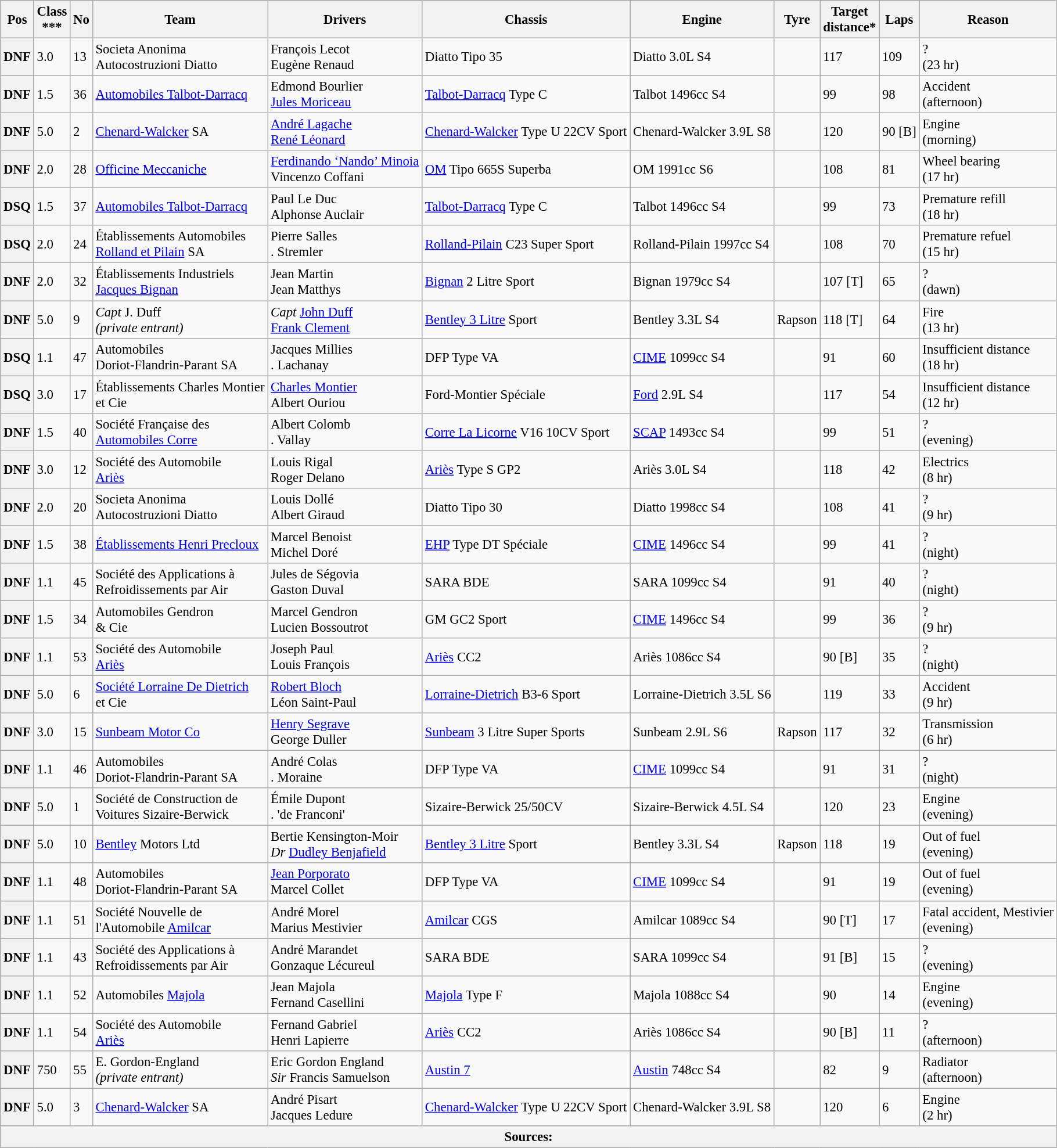<table class="wikitable" style="font-size: 95%;">
<tr>
<th>Pos</th>
<th>Class<br>***</th>
<th>No</th>
<th>Team</th>
<th>Drivers</th>
<th>Chassis</th>
<th>Engine</th>
<th>Tyre</th>
<th>Target<br>distance*</th>
<th>Laps</th>
<th>Reason</th>
</tr>
<tr>
<th>DNF</th>
<td>3.0</td>
<td>13</td>
<td> Societa Anonima<br>Autocostruzioni Diatto</td>
<td> François Lecot<br> Eugène Renaud</td>
<td>Diatto Tipo 35</td>
<td>Diatto 3.0L S4</td>
<td></td>
<td>117</td>
<td>109</td>
<td>? <br>(23 hr)</td>
</tr>
<tr>
<th>DNF</th>
<td>1.5</td>
<td>36</td>
<td> <a href='#'>Automobiles Talbot-Darracq</a></td>
<td> Edmond Bourlier<br> <a href='#'>Jules Moriceau</a></td>
<td><a href='#'>Talbot-Darracq</a> Type C</td>
<td>Talbot 1496cc S4</td>
<td></td>
<td>99</td>
<td>98</td>
<td>Accident<br>(afternoon)</td>
</tr>
<tr>
<th>DNF</th>
<td>5.0</td>
<td>2</td>
<td> <a href='#'>Chenard-Walcker</a> SA</td>
<td> <a href='#'>André Lagache</a><br> <a href='#'>René Léonard</a></td>
<td><a href='#'>Chenard-Walcker</a> Type U 22CV Sport</td>
<td>Chenard-Walcker 3.9L S8</td>
<td></td>
<td>120</td>
<td>90 [B]</td>
<td>Engine<br>(morning)</td>
</tr>
<tr>
<th>DNF</th>
<td>2.0</td>
<td>28</td>
<td> <a href='#'>Officine Meccaniche</a></td>
<td> <a href='#'>Ferdinando ‘Nando’ Minoia</a><br> Vincenzo Coffani</td>
<td><a href='#'>OM</a> Tipo 665S Superba</td>
<td>OM 1991cc S6</td>
<td></td>
<td>108</td>
<td>81</td>
<td>Wheel bearing<br> (17 hr)</td>
</tr>
<tr>
<th>DSQ</th>
<td>1.5</td>
<td>37</td>
<td> <a href='#'>Automobiles Talbot-Darracq</a></td>
<td> Paul Le Duc<br> Alphonse Auclair</td>
<td><a href='#'>Talbot-Darracq</a> Type C</td>
<td>Talbot 1496cc S4</td>
<td></td>
<td>99</td>
<td>73</td>
<td>Premature refill<br> (18 hr)</td>
</tr>
<tr>
<th>DSQ</th>
<td>2.0</td>
<td>24</td>
<td> Établissements Automobiles<br><a href='#'>Rolland et Pilain</a> SA</td>
<td> Pierre Salles<br> . Stremler</td>
<td><a href='#'>Rolland-Pilain</a> C23 Super Sport</td>
<td>Rolland-Pilain 1997cc S4</td>
<td></td>
<td>108</td>
<td>70</td>
<td>Premature refuel<br> (15 hr)</td>
</tr>
<tr>
<th>DNF</th>
<td>2.0</td>
<td>32</td>
<td> Établissements Industriels<br><a href='#'>Jacques Bignan</a></td>
<td> Jean Martin <br> Jean Matthys</td>
<td><a href='#'>Bignan</a> 2 Litre Sport</td>
<td>Bignan 1979cc S4</td>
<td></td>
<td>107 [T]</td>
<td>65</td>
<td>? <br>(dawn)</td>
</tr>
<tr>
<th>DNF</th>
<td>5.0</td>
<td>9</td>
<td> <em>Capt</em> J. Duff<br><em>(private entrant)</em></td>
<td> <em>Capt</em> <a href='#'>John Duff</a><br> <a href='#'>Frank Clement</a></td>
<td><a href='#'>Bentley 3 Litre</a> Sport</td>
<td>Bentley 3.3L S4</td>
<td>Rapson</td>
<td>118 [T]</td>
<td>64</td>
<td>Fire<br> (13 hr)</td>
</tr>
<tr>
<th>DSQ</th>
<td>1.1</td>
<td>47</td>
<td> Automobiles<br>Doriot-Flandrin-Parant SA</td>
<td> Jacques Millies <br> . Lachanay</td>
<td>DFP Type VA</td>
<td><a href='#'>CIME</a> 1099cc S4</td>
<td></td>
<td>91</td>
<td>60</td>
<td>Insufficient distance<br> (18 hr)</td>
</tr>
<tr>
<th>DSQ</th>
<td>3.0</td>
<td>17</td>
<td> Établissements Charles Montier<br> et Cie</td>
<td> <a href='#'>Charles Montier</a><br> Albert Ouriou</td>
<td>Ford-Montier Spéciale</td>
<td><a href='#'>Ford</a> 2.9L S4</td>
<td></td>
<td>117</td>
<td>54</td>
<td>Insufficient distance<br> (12 hr)</td>
</tr>
<tr>
<th>DNF</th>
<td>1.5</td>
<td>40</td>
<td> Société Française des<br><a href='#'>Automobiles Corre</a></td>
<td> Albert Colomb<br> . Vallay</td>
<td><a href='#'>Corre La Licorne</a> V16 10CV Sport</td>
<td><a href='#'>SCAP</a> 1493cc S4</td>
<td></td>
<td>99</td>
<td>51</td>
<td>? <br>(evening)</td>
</tr>
<tr>
<th>DNF</th>
<td>3.0</td>
<td>12</td>
<td> Société des Automobile<br> <a href='#'>Ariès</a></td>
<td> Louis Rigal<br> Roger Delano</td>
<td><a href='#'>Ariès</a> Type S GP2</td>
<td>Ariès 3.0L S4</td>
<td></td>
<td>118</td>
<td>42</td>
<td>Electrics<br> (8 hr)</td>
</tr>
<tr>
<th>DNF</th>
<td>2.0</td>
<td>20</td>
<td> Societa Anonima<br>Autocostruzioni Diatto</td>
<td> Louis Dollé<br> Albert Giraud</td>
<td>Diatto Tipo 30</td>
<td>Diatto 1998cc S4</td>
<td></td>
<td>108</td>
<td>41</td>
<td>? <br>(9 hr)</td>
</tr>
<tr>
<th>DNF</th>
<td>1.5</td>
<td>38</td>
<td> <a href='#'>Établissements Henri Precloux</a></td>
<td> Marcel Benoist<br> Michel Doré</td>
<td><a href='#'>EHP</a> Type DT Spéciale</td>
<td><a href='#'>CIME</a> 1496cc S4</td>
<td></td>
<td>99</td>
<td>41</td>
<td>? <br>(night)</td>
</tr>
<tr>
<th>DNF</th>
<td>1.1</td>
<td>45</td>
<td> Société des Applications à<br>Refroidissements par Air</td>
<td> Jules de Ségovia<br> Gaston Duval</td>
<td>SARA BDE</td>
<td>SARA 1099cc S4</td>
<td></td>
<td>91</td>
<td>40</td>
<td>? <br>(night)</td>
</tr>
<tr>
<th>DNF</th>
<td>1.5</td>
<td>34</td>
<td> Automobiles Gendron<br>& Cie</td>
<td> Marcel Gendron<br> Lucien Bossoutrot</td>
<td>GM GC2 Sport</td>
<td><a href='#'>CIME</a> 1496cc S4</td>
<td></td>
<td>99</td>
<td>36</td>
<td>? <br>(9 hr)</td>
</tr>
<tr>
<th>DNF</th>
<td>1.1</td>
<td>53</td>
<td> Société des Automobile<br> <a href='#'>Ariès</a></td>
<td> Joseph Paul<br> Louis François</td>
<td><a href='#'>Ariès</a> CC2</td>
<td>Ariès 1086cc S4</td>
<td></td>
<td>90 [B]</td>
<td>35</td>
<td>? <br>(night)</td>
</tr>
<tr>
<th>DNF</th>
<td>5.0</td>
<td>6</td>
<td> <a href='#'>Société Lorraine De Dietrich</a><br>et Cie</td>
<td> <a href='#'>Robert Bloch</a><br> Léon Saint-Paul</td>
<td><a href='#'>Lorraine-Dietrich</a> B3-6 Sport</td>
<td>Lorraine-Dietrich 3.5L S6</td>
<td></td>
<td>119</td>
<td>33</td>
<td>Accident<br>(9 hr)</td>
</tr>
<tr>
<th>DNF</th>
<td>3.0</td>
<td>15</td>
<td> <a href='#'>Sunbeam Motor Co</a></td>
<td> <a href='#'>Henry Segrave</a><br> George Duller</td>
<td><a href='#'>Sunbeam</a> 3 Litre Super Sports</td>
<td>Sunbeam 2.9L S6</td>
<td>Rapson</td>
<td>117</td>
<td>32</td>
<td>Transmission<br>(6 hr)</td>
</tr>
<tr>
<th>DNF</th>
<td>1.1</td>
<td>46</td>
<td> Automobiles<br>Doriot-Flandrin-Parant SA</td>
<td> André Colas<br> . Moraine</td>
<td>DFP Type VA</td>
<td><a href='#'>CIME</a> 1099cc S4</td>
<td></td>
<td>91</td>
<td>31</td>
<td>? <br>(night)</td>
</tr>
<tr>
<th>DNF</th>
<td>5.0</td>
<td>1</td>
<td> Société de Construction de<br>Voitures Sizaire-Berwick</td>
<td> Émile Dupont <br> . 'de Franconi'</td>
<td>Sizaire-Berwick 25/50CV</td>
<td>Sizaire-Berwick 4.5L S4</td>
<td></td>
<td>120</td>
<td>23</td>
<td>Engine<br>(evening)</td>
</tr>
<tr>
<th>DNF</th>
<td>5.0</td>
<td>10</td>
<td> <a href='#'>Bentley</a> Motors Ltd</td>
<td> Bertie Kensington-Moir<br> <em>Dr</em> <a href='#'>Dudley Benjafield</a></td>
<td><a href='#'>Bentley 3 Litre</a> Sport</td>
<td>Bentley 3.3L S4</td>
<td>Rapson</td>
<td>118</td>
<td>19</td>
<td>Out of fuel<br>(evening)</td>
</tr>
<tr>
<th>DNF</th>
<td>1.1</td>
<td>48</td>
<td> Automobiles<br>Doriot-Flandrin-Parant SA</td>
<td> <a href='#'>Jean Porporato</a><br> Marcel Collet</td>
<td>DFP Type VA</td>
<td><a href='#'>CIME</a> 1099cc S4</td>
<td></td>
<td>91</td>
<td>19</td>
<td>Out of fuel<br>(evening)</td>
</tr>
<tr>
<th>DNF</th>
<td>1.1</td>
<td>51</td>
<td> Société Nouvelle de<br>l'Automobile <a href='#'>Amilcar</a></td>
<td> André Morel <br> Marius Mestivier</td>
<td><a href='#'>Amilcar</a> CGS</td>
<td>Amilcar 1089cc S4</td>
<td></td>
<td>90 [T]</td>
<td>17</td>
<td>Fatal accident, Mestivier<br>(evening)</td>
</tr>
<tr>
<th>DNF</th>
<td>1.1</td>
<td>43</td>
<td> Société des Applications à<br>Refroidissements par Air</td>
<td> André Marandet<br> Gonzaque Lécureul</td>
<td>SARA BDE</td>
<td>SARA 1099cc S4</td>
<td></td>
<td>91 [B]</td>
<td>15</td>
<td>? <br>(evening)</td>
</tr>
<tr>
<th>DNF</th>
<td>1.1</td>
<td>52</td>
<td> Automobiles <a href='#'>Majola</a></td>
<td> Jean Majola<br> Fernand Casellini</td>
<td><a href='#'>Majola</a> Type F</td>
<td>Majola 1088cc S4</td>
<td></td>
<td>90</td>
<td>14</td>
<td>Engine <br>(evening)</td>
</tr>
<tr>
<th>DNF</th>
<td>1.1</td>
<td>54</td>
<td> Société des Automobile<br> <a href='#'>Ariès</a></td>
<td> Fernand Gabriel<br> Henri Lapierre</td>
<td><a href='#'>Ariès</a> CC2</td>
<td>Ariès 1086cc S4</td>
<td></td>
<td>90 [B]</td>
<td>11</td>
<td>? <br>(afternoon)</td>
</tr>
<tr>
<th>DNF</th>
<td>750</td>
<td>55</td>
<td> E. Gordon-England<br><em>(private entrant)</em></td>
<td> Eric Gordon England<br> <em>Sir</em> Francis Samuelson</td>
<td><a href='#'>Austin 7</a></td>
<td><a href='#'>Austin</a> 748cc S4</td>
<td></td>
<td>82</td>
<td>9</td>
<td>Radiator<br>(afternoon)</td>
</tr>
<tr>
<th>DNF</th>
<td>5.0</td>
<td>3</td>
<td> <a href='#'>Chenard-Walcker</a> SA</td>
<td> André Pisart<br> Jacques Ledure</td>
<td><a href='#'>Chenard-Walcker</a> Type U 22CV Sport</td>
<td>Chenard-Walcker 3.9L S8</td>
<td></td>
<td>120</td>
<td>6</td>
<td>Engine <br>(2 hr)</td>
</tr>
<tr>
<th colspan="11">Sources: </th>
</tr>
</table>
